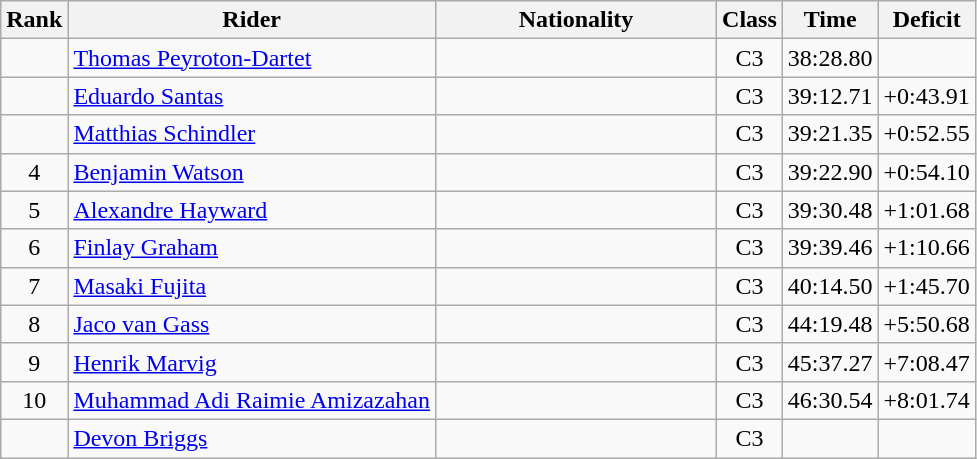<table class="wikitable sortable" style="text-align:center">
<tr>
<th width=20>Rank</th>
<th>Rider</th>
<th width="180">Nationality</th>
<th>Class</th>
<th>Time</th>
<th>Deficit</th>
</tr>
<tr>
<td></td>
<td align="left"><a href='#'>Thomas Peyroton-Dartet</a></td>
<td align="left"></td>
<td>C3</td>
<td>38:28.80</td>
<td></td>
</tr>
<tr>
<td></td>
<td align="left"><a href='#'>Eduardo Santas</a></td>
<td align="left"></td>
<td>C3</td>
<td>39:12.71</td>
<td>+0:43.91</td>
</tr>
<tr>
<td></td>
<td align="left"><a href='#'>Matthias Schindler</a></td>
<td align="left"></td>
<td>C3</td>
<td>39:21.35</td>
<td>+0:52.55</td>
</tr>
<tr>
<td>4</td>
<td align="left"><a href='#'>Benjamin Watson</a></td>
<td align="left"></td>
<td>C3</td>
<td>39:22.90</td>
<td>+0:54.10</td>
</tr>
<tr>
<td>5</td>
<td align="left"><a href='#'>Alexandre Hayward</a></td>
<td align="left"></td>
<td>C3</td>
<td>39:30.48</td>
<td>+1:01.68</td>
</tr>
<tr>
<td>6</td>
<td align="left"><a href='#'>Finlay Graham</a></td>
<td align=left></td>
<td>C3</td>
<td>39:39.46</td>
<td>+1:10.66</td>
</tr>
<tr>
<td>7</td>
<td align="left"><a href='#'>Masaki Fujita</a></td>
<td align="left"></td>
<td>C3</td>
<td>40:14.50</td>
<td>+1:45.70</td>
</tr>
<tr>
<td>8</td>
<td align="left"><a href='#'>Jaco van Gass</a></td>
<td align="left"></td>
<td>C3</td>
<td>44:19.48</td>
<td>+5:50.68</td>
</tr>
<tr>
<td>9</td>
<td align="left"><a href='#'>Henrik Marvig</a></td>
<td align="left"></td>
<td>C3</td>
<td>45:37.27</td>
<td>+7:08.47</td>
</tr>
<tr>
<td>10</td>
<td align="left"><a href='#'>Muhammad Adi Raimie Amizazahan</a></td>
<td align="left"></td>
<td>C3</td>
<td>46:30.54</td>
<td>+8:01.74</td>
</tr>
<tr>
<td></td>
<td align="left"><a href='#'>Devon Briggs</a></td>
<td align=left></td>
<td>C3</td>
<td></td>
<td></td>
</tr>
</table>
